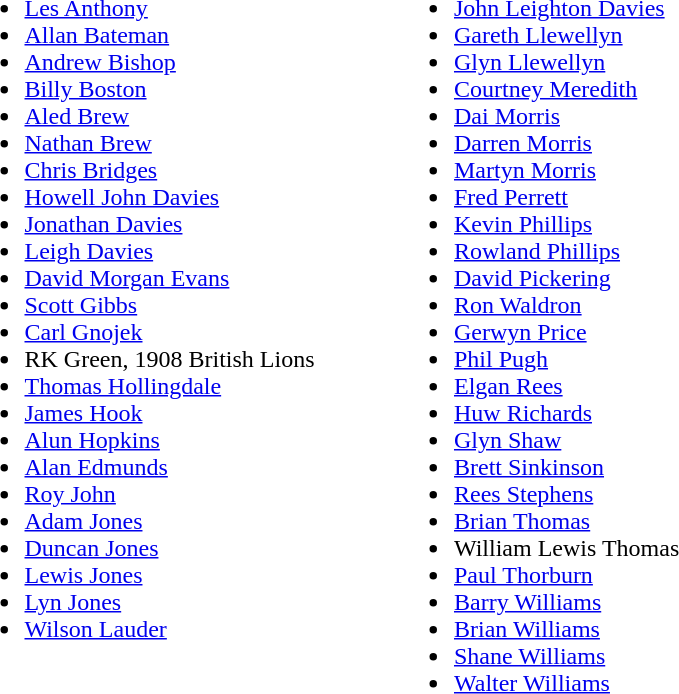<table>
<tr>
<td valign="top"><br><ul><li> <a href='#'>Les Anthony</a></li><li> <a href='#'>Allan Bateman</a></li><li> <a href='#'>Andrew Bishop</a></li><li> <a href='#'>Billy Boston</a></li><li> <a href='#'>Aled Brew</a></li><li> <a href='#'>Nathan Brew</a></li><li> <a href='#'>Chris Bridges</a></li><li> <a href='#'>Howell John Davies</a></li><li> <a href='#'>Jonathan Davies</a></li><li> <a href='#'>Leigh Davies</a></li><li> <a href='#'>David Morgan Evans</a></li><li> <a href='#'>Scott Gibbs</a></li><li> <a href='#'>Carl Gnojek</a></li><li> RK Green, 1908 British Lions</li><li> <a href='#'>Thomas Hollingdale</a></li><li> <a href='#'>James Hook</a></li><li> <a href='#'>Alun Hopkins</a></li><li> <a href='#'>Alan Edmunds</a></li><li> <a href='#'>Roy John</a></li><li> <a href='#'>Adam Jones</a></li><li> <a href='#'>Duncan Jones</a></li><li> <a href='#'>Lewis Jones</a></li><li> <a href='#'>Lyn Jones</a></li><li> <a href='#'>Wilson Lauder</a></li></ul></td>
<td width="45"> </td>
<td valign="top"><br><ul><li> <a href='#'>John Leighton Davies</a></li><li> <a href='#'>Gareth Llewellyn</a></li><li> <a href='#'>Glyn Llewellyn</a></li><li> <a href='#'>Courtney Meredith</a></li><li> <a href='#'>Dai Morris</a></li><li> <a href='#'>Darren Morris</a></li><li> <a href='#'>Martyn Morris</a></li><li> <a href='#'>Fred Perrett</a></li><li> <a href='#'>Kevin Phillips</a></li><li> <a href='#'>Rowland Phillips</a></li><li> <a href='#'>David Pickering</a></li><li> <a href='#'>Ron Waldron</a></li><li> <a href='#'>Gerwyn Price</a></li><li> <a href='#'>Phil Pugh</a></li><li> <a href='#'>Elgan Rees</a></li><li> <a href='#'>Huw Richards</a></li><li> <a href='#'>Glyn Shaw</a></li><li> <a href='#'>Brett Sinkinson</a></li><li> <a href='#'>Rees Stephens</a></li><li> <a href='#'>Brian Thomas</a></li><li> William Lewis Thomas</li><li> <a href='#'>Paul Thorburn</a></li><li> <a href='#'>Barry Williams</a></li><li> <a href='#'>Brian Williams</a></li><li> <a href='#'>Shane Williams</a></li><li> <a href='#'>Walter Williams</a></li></ul></td>
<td width="45"> </td>
</tr>
</table>
